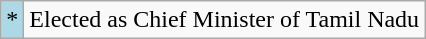<table class="wikitable">
<tr>
<td style="background-color:#ADD8E6">*</td>
<td>Elected as Chief Minister of Tamil Nadu</td>
</tr>
</table>
